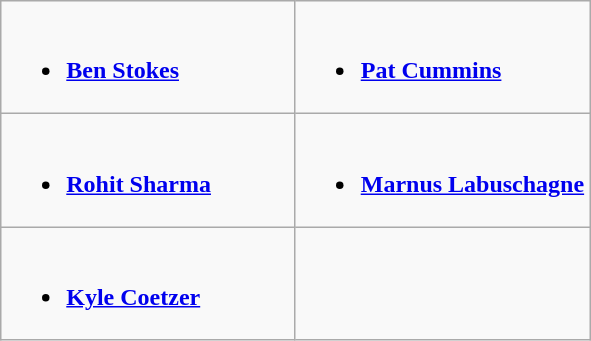<table class=wikitable>
<tr>
<td valign="top" width="50%"><br><ul><li><strong> <a href='#'>Ben Stokes</a></strong></li></ul></td>
<td valign="top" width="50%"><br><ul><li><strong> <a href='#'>Pat Cummins</a></strong></li></ul></td>
</tr>
<tr>
<td valign="top" width="50%"><br><ul><li><strong> <a href='#'>Rohit Sharma</a></strong></li></ul></td>
<td valign="top" width="50%"><br><ul><li><strong> <a href='#'>Marnus Labuschagne</a></strong></li></ul></td>
</tr>
<tr>
<td valign="top" width="50%"><br><ul><li><strong> <a href='#'>Kyle Coetzer</a></strong></li></ul></td>
</tr>
</table>
